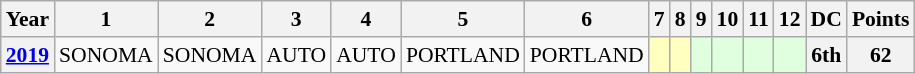<table class="wikitable" style="text-align:center; font-size:90%">
<tr>
<th>Year</th>
<th>1</th>
<th>2</th>
<th>3</th>
<th>4</th>
<th>5</th>
<th>6</th>
<th>7</th>
<th>8</th>
<th>9</th>
<th>10</th>
<th>11</th>
<th>12</th>
<th>DC</th>
<th>Points</th>
</tr>
<tr>
<th><a href='#'>2019</a></th>
<td>SONOMA<br></td>
<td>SONOMA<br></td>
<td>AUTO<br></td>
<td>AUTO<br></td>
<td>PORTLAND<br></td>
<td>PORTLAND<br></td>
<td style="background:#ffffbf;"><strong><br></strong></td>
<td style="background:#ffffbf;"><strong><br></strong></td>
<td style="background:#dfffdf;"><br></td>
<td style="background:#dfffdf;"><br></td>
<td style="background:#dfffdf;"><br></td>
<td style="background:#dfffdf;"><strong><br></strong></td>
<th>6th</th>
<th>62</th>
</tr>
</table>
